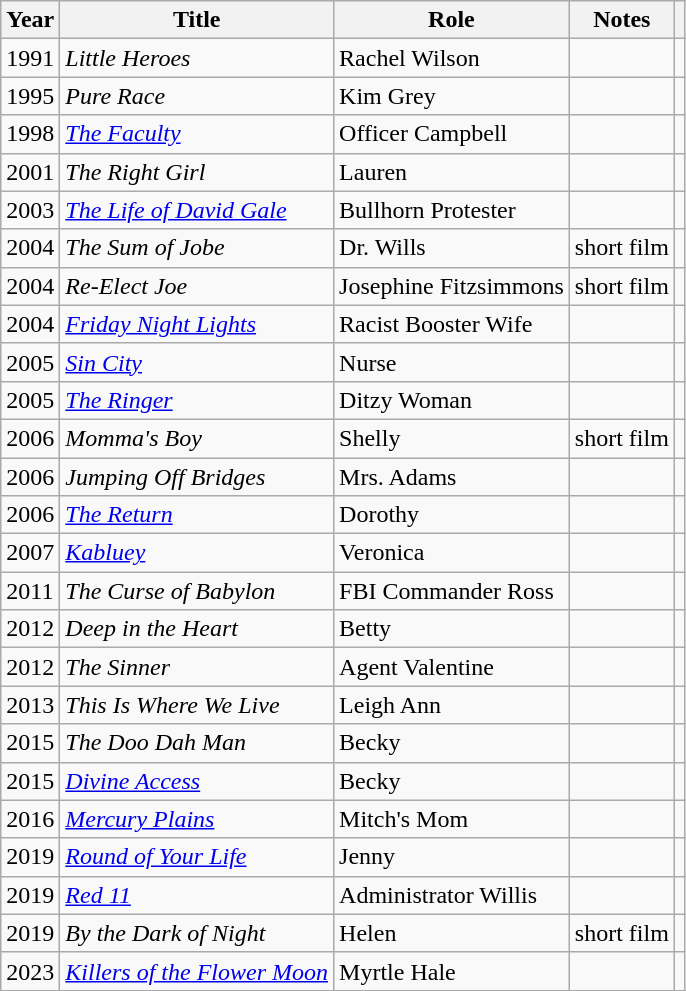<table class="wikitable sortable">
<tr>
<th>Year</th>
<th>Title</th>
<th>Role</th>
<th class="unsortable">Notes</th>
<th class="unsortable"></th>
</tr>
<tr>
<td>1991</td>
<td><em>Little Heroes</em></td>
<td>Rachel Wilson</td>
<td></td>
<td></td>
</tr>
<tr>
<td>1995</td>
<td><em>Pure Race</em></td>
<td>Kim Grey</td>
<td></td>
<td></td>
</tr>
<tr>
<td>1998</td>
<td><em><a href='#'>The Faculty</a></em></td>
<td>Officer Campbell</td>
<td></td>
<td></td>
</tr>
<tr>
<td>2001</td>
<td><em>The Right Girl</em></td>
<td>Lauren</td>
<td></td>
<td></td>
</tr>
<tr>
<td>2003</td>
<td><em><a href='#'>The Life of David Gale</a></em></td>
<td>Bullhorn Protester</td>
<td></td>
<td></td>
</tr>
<tr>
<td>2004</td>
<td><em>The Sum of Jobe</em></td>
<td>Dr. Wills</td>
<td>short film</td>
<td></td>
</tr>
<tr>
<td>2004</td>
<td><em>Re-Elect Joe</em></td>
<td>Josephine Fitzsimmons</td>
<td>short film</td>
<td></td>
</tr>
<tr>
<td>2004</td>
<td><em><a href='#'>Friday Night Lights</a></em></td>
<td>Racist Booster Wife</td>
<td></td>
<td></td>
</tr>
<tr>
<td>2005</td>
<td><em><a href='#'>Sin City</a></em></td>
<td>Nurse</td>
<td></td>
<td></td>
</tr>
<tr>
<td>2005</td>
<td><em><a href='#'>The Ringer</a></em></td>
<td>Ditzy Woman</td>
<td></td>
<td></td>
</tr>
<tr>
<td>2006</td>
<td><em>Momma's Boy</em></td>
<td>Shelly</td>
<td>short film</td>
<td></td>
</tr>
<tr>
<td>2006</td>
<td><em>Jumping Off Bridges</em></td>
<td>Mrs. Adams</td>
<td></td>
<td></td>
</tr>
<tr>
<td>2006</td>
<td><em><a href='#'>The Return</a></em></td>
<td>Dorothy</td>
<td></td>
<td></td>
</tr>
<tr>
<td>2007</td>
<td><em><a href='#'>Kabluey</a></em></td>
<td>Veronica</td>
<td></td>
<td></td>
</tr>
<tr>
<td>2011</td>
<td><em>The Curse of Babylon</em></td>
<td>FBI Commander Ross</td>
<td></td>
<td></td>
</tr>
<tr>
<td>2012</td>
<td><em>Deep in the Heart</em></td>
<td>Betty</td>
<td></td>
<td></td>
</tr>
<tr>
<td>2012</td>
<td><em>The Sinner</em></td>
<td>Agent Valentine</td>
<td></td>
<td></td>
</tr>
<tr>
<td>2013</td>
<td><em>This Is Where We Live</em></td>
<td>Leigh Ann</td>
<td></td>
<td></td>
</tr>
<tr>
<td>2015</td>
<td><em>The Doo Dah Man</em></td>
<td>Becky</td>
<td></td>
<td></td>
</tr>
<tr>
<td>2015</td>
<td><em><a href='#'>Divine Access</a></em></td>
<td>Becky</td>
<td></td>
<td></td>
</tr>
<tr>
<td>2016</td>
<td><em><a href='#'>Mercury Plains</a></em></td>
<td>Mitch's Mom</td>
<td></td>
<td></td>
</tr>
<tr>
<td>2019</td>
<td><em><a href='#'>Round of Your Life</a></em></td>
<td>Jenny</td>
<td></td>
<td></td>
</tr>
<tr>
<td>2019</td>
<td><em><a href='#'>Red 11</a></em></td>
<td>Administrator Willis</td>
<td></td>
<td></td>
</tr>
<tr>
<td>2019</td>
<td><em>By the Dark of Night</em></td>
<td>Helen</td>
<td>short film</td>
<td></td>
</tr>
<tr>
<td>2023</td>
<td><em><a href='#'>Killers of the Flower Moon</a></em></td>
<td>Myrtle Hale</td>
<td></td>
<td></td>
</tr>
<tr>
</tr>
</table>
